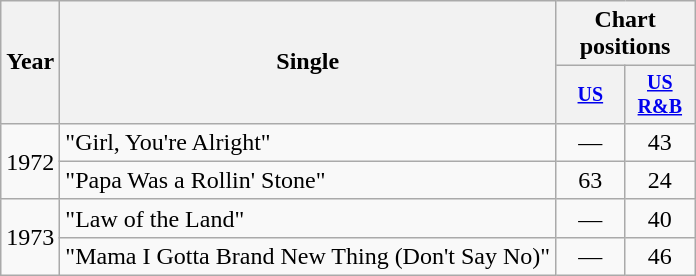<table class="wikitable" style="text-align:center;">
<tr>
<th rowspan="2">Year</th>
<th rowspan="2">Single</th>
<th colspan="2">Chart positions</th>
</tr>
<tr style="font-size:smaller;">
<th width="40"><a href='#'>US</a></th>
<th width="40"><a href='#'>US<br>R&B</a></th>
</tr>
<tr>
<td rowspan="2">1972</td>
<td align="left">"Girl, You're Alright"</td>
<td>—</td>
<td>43</td>
</tr>
<tr>
<td align="left">"Papa Was a Rollin' Stone"</td>
<td>63</td>
<td>24</td>
</tr>
<tr>
<td rowspan="2">1973</td>
<td align="left">"Law of the Land"</td>
<td>—</td>
<td>40</td>
</tr>
<tr>
<td align="left">"Mama I Gotta Brand New Thing (Don't Say No)"</td>
<td>—</td>
<td>46</td>
</tr>
</table>
